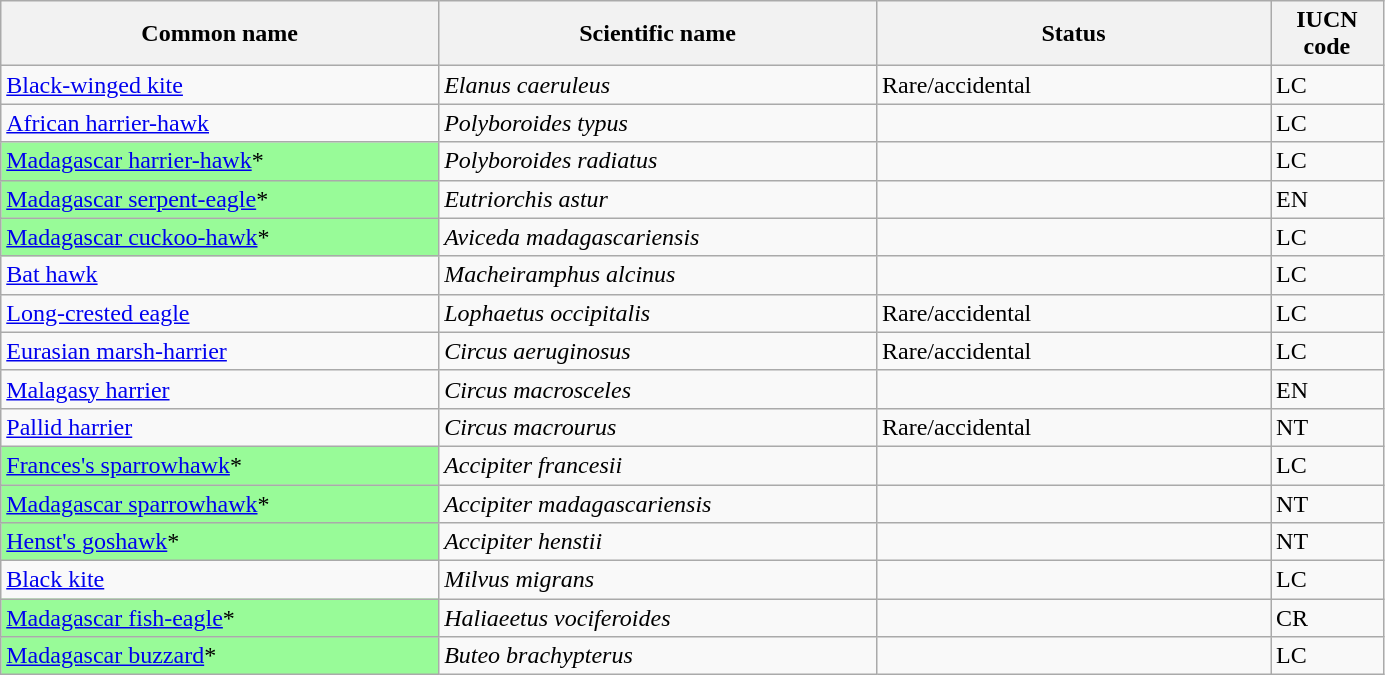<table width=73% class="wikitable sortable">
<tr>
<th width=20%>Common name</th>
<th width=20%>Scientific name</th>
<th width=18%>Status</th>
<th width=5%>IUCN code</th>
</tr>
<tr>
<td><a href='#'>Black-winged kite</a></td>
<td><em>Elanus caeruleus</em></td>
<td>Rare/accidental</td>
<td>LC</td>
</tr>
<tr>
<td><a href='#'>African harrier-hawk</a></td>
<td><em>Polyboroides typus</em></td>
<td></td>
<td>LC</td>
</tr>
<tr>
<td style="background:palegreen; color:black"><a href='#'>Madagascar harrier-hawk</a>*</td>
<td><em>Polyboroides radiatus</em></td>
<td></td>
<td>LC</td>
</tr>
<tr>
<td style="background:palegreen; color:black"><a href='#'>Madagascar serpent-eagle</a>*</td>
<td><em>Eutriorchis astur</em></td>
<td></td>
<td>EN</td>
</tr>
<tr>
<td style="background:palegreen; color:black"><a href='#'>Madagascar cuckoo-hawk</a>*</td>
<td><em>Aviceda madagascariensis</em></td>
<td></td>
<td>LC</td>
</tr>
<tr>
<td><a href='#'>Bat hawk</a></td>
<td><em>Macheiramphus alcinus</em></td>
<td></td>
<td>LC</td>
</tr>
<tr>
<td><a href='#'>Long-crested eagle</a></td>
<td><em>Lophaetus occipitalis</em></td>
<td>Rare/accidental</td>
<td>LC</td>
</tr>
<tr>
<td><a href='#'>Eurasian marsh-harrier</a></td>
<td><em>Circus aeruginosus</em></td>
<td>Rare/accidental</td>
<td>LC</td>
</tr>
<tr>
<td><a href='#'>Malagasy harrier</a></td>
<td><em>Circus macrosceles</em></td>
<td></td>
<td>EN</td>
</tr>
<tr>
<td><a href='#'>Pallid harrier</a></td>
<td><em>Circus macrourus</em></td>
<td>Rare/accidental</td>
<td>NT</td>
</tr>
<tr>
<td style="background:palegreen; color:black"><a href='#'>Frances's sparrowhawk</a>*</td>
<td><em>Accipiter francesii</em></td>
<td></td>
<td>LC</td>
</tr>
<tr>
<td style="background:palegreen; color:black"><a href='#'>Madagascar sparrowhawk</a>*</td>
<td><em>Accipiter madagascariensis</em></td>
<td></td>
<td>NT</td>
</tr>
<tr>
<td style="background:palegreen; color:black"><a href='#'>Henst's goshawk</a>*</td>
<td><em>Accipiter henstii</em></td>
<td></td>
<td>NT</td>
</tr>
<tr>
<td><a href='#'>Black kite</a></td>
<td><em>Milvus migrans</em></td>
<td></td>
<td>LC</td>
</tr>
<tr>
<td style="background:palegreen; color:black"><a href='#'>Madagascar fish-eagle</a>*</td>
<td><em>Haliaeetus vociferoides</em></td>
<td></td>
<td>CR</td>
</tr>
<tr>
<td style="background:palegreen; color:black"><a href='#'>Madagascar buzzard</a>*</td>
<td><em>Buteo brachypterus</em></td>
<td></td>
<td>LC</td>
</tr>
</table>
